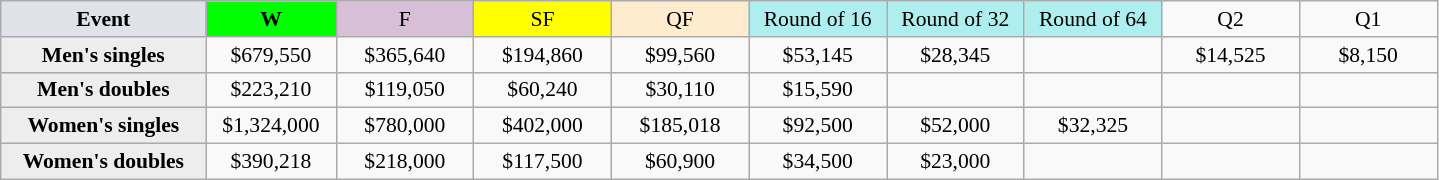<table class=wikitable style=font-size:90%;text-align:center>
<tr>
<td width=130 bgcolor=dfe2e9><strong>Event</strong></td>
<td width=80 bgcolor=lime><strong>W</strong></td>
<td width=85 bgcolor=thistle>F</td>
<td width=85 bgcolor=ffff00>SF</td>
<td width=85 bgcolor=ffebcd>QF</td>
<td width=85 bgcolor=afeeee>Round of 16</td>
<td width=85 bgcolor=afeeee>Round of 32</td>
<td width=85 bgcolor=afeeee>Round of 64</td>
<td width=85>Q2</td>
<td width=85>Q1</td>
</tr>
<tr>
<th style=background:#ededed>Men's singles</th>
<td>$679,550</td>
<td>$365,640</td>
<td>$194,860</td>
<td>$99,560</td>
<td>$53,145</td>
<td>$28,345</td>
<td></td>
<td>$14,525</td>
<td>$8,150</td>
</tr>
<tr>
<th style=background:#ededed>Men's doubles</th>
<td>$223,210</td>
<td>$119,050</td>
<td>$60,240</td>
<td>$30,110</td>
<td>$15,590</td>
<td></td>
<td></td>
<td></td>
<td></td>
</tr>
<tr>
<th style=background:#ededed>Women's singles</th>
<td>$1,324,000</td>
<td>$780,000</td>
<td>$402,000</td>
<td>$185,018</td>
<td>$92,500</td>
<td>$52,000</td>
<td>$32,325</td>
<td></td>
<td></td>
</tr>
<tr>
<th style=background:#ededed>Women's doubles</th>
<td>$390,218</td>
<td>$218,000</td>
<td>$117,500</td>
<td>$60,900</td>
<td>$34,500</td>
<td>$23,000</td>
<td></td>
<td></td>
<td></td>
</tr>
</table>
